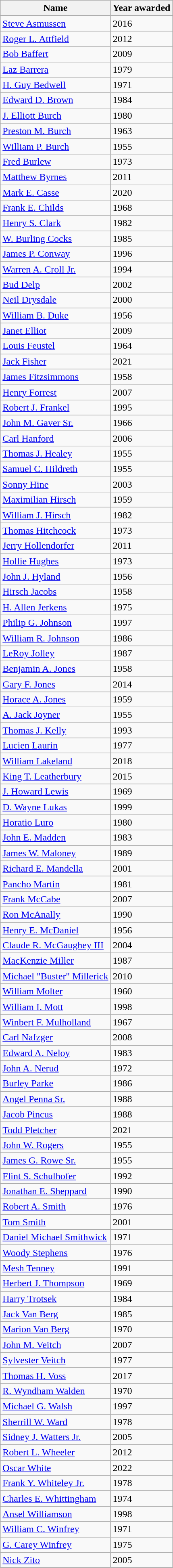<table class="wikitable sortable">
<tr>
<th>Name</th>
<th>Year awarded</th>
</tr>
<tr>
<td><a href='#'>Steve Asmussen</a></td>
<td>2016</td>
</tr>
<tr>
<td><a href='#'>Roger L. Attfield</a></td>
<td>2012</td>
</tr>
<tr>
<td><a href='#'>Bob Baffert</a></td>
<td>2009</td>
</tr>
<tr>
<td><a href='#'>Laz Barrera</a></td>
<td>1979</td>
</tr>
<tr>
<td><a href='#'>H. Guy Bedwell</a></td>
<td>1971</td>
</tr>
<tr>
<td><a href='#'>Edward D. Brown</a></td>
<td>1984</td>
</tr>
<tr>
<td><a href='#'>J. Elliott Burch</a></td>
<td>1980</td>
</tr>
<tr>
<td><a href='#'>Preston M. Burch</a></td>
<td>1963</td>
</tr>
<tr>
<td><a href='#'>William P. Burch</a></td>
<td>1955</td>
</tr>
<tr>
<td><a href='#'>Fred Burlew</a></td>
<td>1973</td>
</tr>
<tr>
<td><a href='#'>Matthew Byrnes</a></td>
<td>2011</td>
</tr>
<tr>
<td><a href='#'>Mark E. Casse</a></td>
<td>2020</td>
</tr>
<tr>
<td><a href='#'>Frank E. Childs</a></td>
<td>1968</td>
</tr>
<tr>
<td><a href='#'>Henry S. Clark</a></td>
<td>1982</td>
</tr>
<tr>
<td><a href='#'>W. Burling Cocks</a></td>
<td>1985</td>
</tr>
<tr>
<td><a href='#'>James P. Conway</a></td>
<td>1996</td>
</tr>
<tr>
<td><a href='#'>Warren A. Croll Jr.</a></td>
<td>1994</td>
</tr>
<tr>
<td><a href='#'>Bud Delp</a></td>
<td>2002</td>
</tr>
<tr>
<td><a href='#'>Neil Drysdale</a></td>
<td>2000</td>
</tr>
<tr>
<td><a href='#'>William B. Duke</a></td>
<td>1956</td>
</tr>
<tr>
<td><a href='#'>Janet Elliot</a></td>
<td>2009</td>
</tr>
<tr>
<td><a href='#'>Louis Feustel</a></td>
<td>1964</td>
</tr>
<tr>
<td><a href='#'>Jack Fisher</a></td>
<td>2021</td>
</tr>
<tr>
<td><a href='#'>James Fitzsimmons</a></td>
<td>1958</td>
</tr>
<tr>
<td><a href='#'>Henry Forrest</a></td>
<td>2007</td>
</tr>
<tr>
<td><a href='#'>Robert J. Frankel</a></td>
<td>1995</td>
</tr>
<tr>
<td><a href='#'>John M. Gaver Sr.</a></td>
<td>1966</td>
</tr>
<tr>
<td><a href='#'>Carl Hanford</a></td>
<td>2006</td>
</tr>
<tr>
<td><a href='#'>Thomas J. Healey</a></td>
<td>1955</td>
</tr>
<tr>
<td><a href='#'>Samuel C. Hildreth</a></td>
<td>1955</td>
</tr>
<tr>
<td><a href='#'>Sonny Hine</a></td>
<td>2003</td>
</tr>
<tr>
<td><a href='#'>Maximilian Hirsch</a></td>
<td>1959</td>
</tr>
<tr>
<td><a href='#'>William J. Hirsch</a></td>
<td>1982</td>
</tr>
<tr>
<td><a href='#'>Thomas Hitchcock</a></td>
<td>1973</td>
</tr>
<tr>
<td><a href='#'>Jerry Hollendorfer</a></td>
<td>2011</td>
</tr>
<tr>
<td><a href='#'>Hollie Hughes</a></td>
<td>1973</td>
</tr>
<tr>
<td><a href='#'>John J. Hyland</a></td>
<td>1956</td>
</tr>
<tr>
<td><a href='#'>Hirsch Jacobs</a></td>
<td>1958</td>
</tr>
<tr>
<td><a href='#'>H. Allen Jerkens</a></td>
<td>1975</td>
</tr>
<tr>
<td><a href='#'>Philip G. Johnson</a></td>
<td>1997</td>
</tr>
<tr>
<td><a href='#'>William R. Johnson</a></td>
<td>1986</td>
</tr>
<tr>
<td><a href='#'>LeRoy Jolley</a></td>
<td>1987</td>
</tr>
<tr>
<td><a href='#'>Benjamin A. Jones</a></td>
<td>1958</td>
</tr>
<tr>
<td><a href='#'>Gary F. Jones</a></td>
<td>2014</td>
</tr>
<tr>
<td><a href='#'>Horace A. Jones</a></td>
<td>1959</td>
</tr>
<tr>
<td><a href='#'>A. Jack Joyner</a></td>
<td>1955</td>
</tr>
<tr>
<td><a href='#'>Thomas J. Kelly</a></td>
<td>1993</td>
</tr>
<tr>
<td><a href='#'>Lucien Laurin</a></td>
<td>1977</td>
</tr>
<tr>
<td><a href='#'>William Lakeland</a></td>
<td>2018</td>
</tr>
<tr>
<td><a href='#'>King T. Leatherbury</a></td>
<td>2015</td>
</tr>
<tr>
<td><a href='#'>J. Howard Lewis</a></td>
<td>1969</td>
</tr>
<tr>
<td><a href='#'>D. Wayne Lukas</a></td>
<td>1999</td>
</tr>
<tr>
<td><a href='#'>Horatio Luro</a></td>
<td>1980</td>
</tr>
<tr>
<td><a href='#'>John E. Madden</a></td>
<td>1983</td>
</tr>
<tr>
<td><a href='#'>James W. Maloney</a></td>
<td>1989</td>
</tr>
<tr>
<td><a href='#'>Richard E. Mandella</a></td>
<td>2001</td>
</tr>
<tr>
<td><a href='#'>Pancho Martin</a></td>
<td>1981</td>
</tr>
<tr>
<td><a href='#'>Frank McCabe</a></td>
<td>2007</td>
</tr>
<tr>
<td><a href='#'>Ron McAnally</a></td>
<td>1990</td>
</tr>
<tr>
<td><a href='#'>Henry E. McDaniel</a></td>
<td>1956</td>
</tr>
<tr>
<td><a href='#'>Claude R. McGaughey III</a></td>
<td>2004</td>
</tr>
<tr>
<td><a href='#'>MacKenzie Miller</a></td>
<td>1987</td>
</tr>
<tr>
<td><a href='#'>Michael "Buster" Millerick</a></td>
<td>2010</td>
</tr>
<tr>
<td><a href='#'>William Molter</a></td>
<td>1960</td>
</tr>
<tr>
<td><a href='#'>William I. Mott</a></td>
<td>1998</td>
</tr>
<tr>
<td><a href='#'>Winbert F. Mulholland</a></td>
<td>1967</td>
</tr>
<tr>
<td><a href='#'>Carl Nafzger</a></td>
<td>2008</td>
</tr>
<tr>
<td><a href='#'>Edward A. Neloy</a></td>
<td>1983</td>
</tr>
<tr>
<td><a href='#'>John A. Nerud</a></td>
<td>1972</td>
</tr>
<tr>
<td><a href='#'>Burley Parke</a></td>
<td>1986</td>
</tr>
<tr>
<td><a href='#'>Angel Penna Sr.</a></td>
<td>1988</td>
</tr>
<tr>
<td><a href='#'>Jacob Pincus</a></td>
<td>1988</td>
</tr>
<tr>
<td><a href='#'>Todd Pletcher</a></td>
<td>2021</td>
</tr>
<tr>
<td><a href='#'>John W. Rogers</a></td>
<td>1955</td>
</tr>
<tr>
<td><a href='#'>James G. Rowe Sr.</a></td>
<td>1955</td>
</tr>
<tr>
<td><a href='#'>Flint S. Schulhofer</a></td>
<td>1992</td>
</tr>
<tr>
<td><a href='#'>Jonathan E. Sheppard</a></td>
<td>1990</td>
</tr>
<tr>
<td><a href='#'>Robert A. Smith</a></td>
<td>1976</td>
</tr>
<tr>
<td><a href='#'>Tom Smith</a></td>
<td>2001</td>
</tr>
<tr>
<td><a href='#'>Daniel Michael Smithwick</a></td>
<td>1971</td>
</tr>
<tr>
<td><a href='#'>Woody Stephens</a></td>
<td>1976</td>
</tr>
<tr>
<td><a href='#'>Mesh Tenney</a></td>
<td>1991</td>
</tr>
<tr>
<td><a href='#'>Herbert J. Thompson</a></td>
<td>1969</td>
</tr>
<tr>
<td><a href='#'>Harry Trotsek</a></td>
<td>1984</td>
</tr>
<tr>
<td><a href='#'>Jack Van Berg</a></td>
<td>1985</td>
</tr>
<tr>
<td><a href='#'>Marion Van Berg</a></td>
<td>1970</td>
</tr>
<tr>
<td><a href='#'>John M. Veitch</a></td>
<td>2007</td>
</tr>
<tr>
<td><a href='#'>Sylvester Veitch</a></td>
<td>1977</td>
</tr>
<tr>
<td><a href='#'>Thomas H. Voss</a></td>
<td>2017</td>
</tr>
<tr>
<td><a href='#'>R. Wyndham Walden</a></td>
<td>1970</td>
</tr>
<tr>
<td><a href='#'>Michael G. Walsh</a></td>
<td>1997</td>
</tr>
<tr>
<td><a href='#'>Sherrill W. Ward</a></td>
<td>1978</td>
</tr>
<tr>
<td><a href='#'>Sidney J. Watters Jr.</a></td>
<td>2005</td>
</tr>
<tr>
<td><a href='#'>Robert L. Wheeler</a></td>
<td>2012</td>
</tr>
<tr>
<td><a href='#'>Oscar White</a></td>
<td>2022</td>
</tr>
<tr>
<td><a href='#'>Frank Y. Whiteley Jr.</a></td>
<td>1978</td>
</tr>
<tr>
<td><a href='#'>Charles E. Whittingham</a></td>
<td>1974</td>
</tr>
<tr>
<td><a href='#'>Ansel Williamson</a></td>
<td>1998</td>
</tr>
<tr>
<td><a href='#'>William C. Winfrey</a></td>
<td>1971</td>
</tr>
<tr>
<td><a href='#'>G. Carey Winfrey</a></td>
<td>1975</td>
</tr>
<tr>
<td><a href='#'>Nick Zito</a></td>
<td>2005</td>
</tr>
</table>
